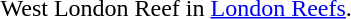<table>
<tr>
<td><br>



</td>
</tr>
<tr>
<td>West London Reef in <a href='#'>London Reefs</a>.</td>
</tr>
</table>
